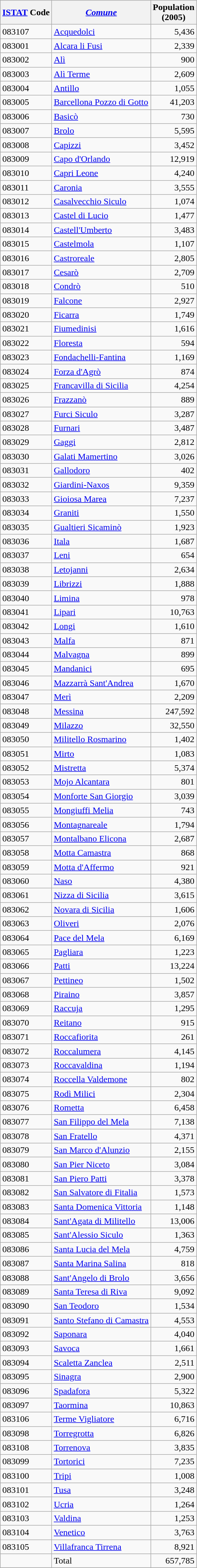<table class="wikitable sortable">
<tr>
<th><a href='#'>ISTAT</a> Code</th>
<th><em><a href='#'>Comune</a></em></th>
<th>Population <br>(2005)</th>
</tr>
<tr>
<td>083107</td>
<td><a href='#'>Acquedolci</a></td>
<td align="right">5,436</td>
</tr>
<tr>
<td>083001</td>
<td><a href='#'>Alcara li Fusi</a></td>
<td align="right">2,339</td>
</tr>
<tr>
<td>083002</td>
<td><a href='#'>Alì</a></td>
<td align="right">900</td>
</tr>
<tr>
<td>083003</td>
<td><a href='#'>Alì Terme</a></td>
<td align="right">2,609</td>
</tr>
<tr>
<td>083004</td>
<td><a href='#'>Antillo</a></td>
<td align="right">1,055</td>
</tr>
<tr>
<td>083005</td>
<td><a href='#'>Barcellona Pozzo di Gotto</a></td>
<td align="right">41,203</td>
</tr>
<tr>
<td>083006</td>
<td><a href='#'>Basicò</a></td>
<td align="right">730</td>
</tr>
<tr>
<td>083007</td>
<td><a href='#'>Brolo</a></td>
<td align="right">5,595</td>
</tr>
<tr>
<td>083008</td>
<td><a href='#'>Capizzi</a></td>
<td align="right">3,452</td>
</tr>
<tr>
<td>083009</td>
<td><a href='#'>Capo d'Orlando</a></td>
<td align="right">12,919</td>
</tr>
<tr>
<td>083010</td>
<td><a href='#'>Capri Leone</a></td>
<td align="right">4,240</td>
</tr>
<tr>
<td>083011</td>
<td><a href='#'>Caronia</a></td>
<td align="right">3,555</td>
</tr>
<tr>
<td>083012</td>
<td><a href='#'>Casalvecchio Siculo</a></td>
<td align="right">1,074</td>
</tr>
<tr>
<td>083013</td>
<td><a href='#'>Castel di Lucio</a></td>
<td align="right">1,477</td>
</tr>
<tr>
<td>083014</td>
<td><a href='#'>Castell'Umberto</a></td>
<td align="right">3,483</td>
</tr>
<tr>
<td>083015</td>
<td><a href='#'>Castelmola</a></td>
<td align="right">1,107</td>
</tr>
<tr>
<td>083016</td>
<td><a href='#'>Castroreale</a></td>
<td align="right">2,805</td>
</tr>
<tr>
<td>083017</td>
<td><a href='#'>Cesarò</a></td>
<td align="right">2,709</td>
</tr>
<tr>
<td>083018</td>
<td><a href='#'>Condrò</a></td>
<td align="right">510</td>
</tr>
<tr>
<td>083019</td>
<td><a href='#'>Falcone</a></td>
<td align="right">2,927</td>
</tr>
<tr>
<td>083020</td>
<td><a href='#'>Ficarra</a></td>
<td align="right">1,749</td>
</tr>
<tr>
<td>083021</td>
<td><a href='#'>Fiumedinisi</a></td>
<td align="right">1,616</td>
</tr>
<tr>
<td>083022</td>
<td><a href='#'>Floresta</a></td>
<td align="right">594</td>
</tr>
<tr>
<td>083023</td>
<td><a href='#'>Fondachelli-Fantina</a></td>
<td align="right">1,169</td>
</tr>
<tr>
<td>083024</td>
<td><a href='#'>Forza d'Agrò</a></td>
<td align="right">874</td>
</tr>
<tr>
<td>083025</td>
<td><a href='#'>Francavilla di Sicilia</a></td>
<td align="right">4,254</td>
</tr>
<tr>
<td>083026</td>
<td><a href='#'>Frazzanò</a></td>
<td align="right">889</td>
</tr>
<tr>
<td>083027</td>
<td><a href='#'>Furci Siculo</a></td>
<td align="right">3,287</td>
</tr>
<tr>
<td>083028</td>
<td><a href='#'>Furnari</a></td>
<td align="right">3,487</td>
</tr>
<tr>
<td>083029</td>
<td><a href='#'>Gaggi</a></td>
<td align="right">2,812</td>
</tr>
<tr>
<td>083030</td>
<td><a href='#'>Galati Mamertino</a></td>
<td align="right">3,026</td>
</tr>
<tr>
<td>083031</td>
<td><a href='#'>Gallodoro</a></td>
<td align="right">402</td>
</tr>
<tr>
<td>083032</td>
<td><a href='#'>Giardini-Naxos</a></td>
<td align="right">9,359</td>
</tr>
<tr>
<td>083033</td>
<td><a href='#'>Gioiosa Marea</a></td>
<td align="right">7,237</td>
</tr>
<tr>
<td>083034</td>
<td><a href='#'>Graniti</a></td>
<td align="right">1,550</td>
</tr>
<tr>
<td>083035</td>
<td><a href='#'>Gualtieri Sicaminò</a></td>
<td align="right">1,923</td>
</tr>
<tr>
<td>083036</td>
<td><a href='#'>Itala</a></td>
<td align="right">1,687</td>
</tr>
<tr>
<td>083037</td>
<td><a href='#'>Leni</a></td>
<td align="right">654</td>
</tr>
<tr>
<td>083038</td>
<td><a href='#'>Letojanni</a></td>
<td align="right">2,634</td>
</tr>
<tr>
<td>083039</td>
<td><a href='#'>Librizzi</a></td>
<td align="right">1,888</td>
</tr>
<tr>
<td>083040</td>
<td><a href='#'>Limina</a></td>
<td align="right">978</td>
</tr>
<tr>
<td>083041</td>
<td><a href='#'>Lipari</a></td>
<td align="right">10,763</td>
</tr>
<tr>
<td>083042</td>
<td><a href='#'>Longi</a></td>
<td align="right">1,610</td>
</tr>
<tr>
<td>083043</td>
<td><a href='#'>Malfa</a></td>
<td align="right">871</td>
</tr>
<tr>
<td>083044</td>
<td><a href='#'>Malvagna</a></td>
<td align="right">899</td>
</tr>
<tr>
<td>083045</td>
<td><a href='#'>Mandanici</a></td>
<td align="right">695</td>
</tr>
<tr>
<td>083046</td>
<td><a href='#'>Mazzarrà Sant'Andrea</a></td>
<td align="right">1,670</td>
</tr>
<tr>
<td>083047</td>
<td><a href='#'>Merì</a></td>
<td align="right">2,209</td>
</tr>
<tr>
<td>083048</td>
<td><a href='#'>Messina</a></td>
<td align="right">247,592</td>
</tr>
<tr>
<td>083049</td>
<td><a href='#'>Milazzo</a></td>
<td align="right">32,550</td>
</tr>
<tr>
<td>083050</td>
<td><a href='#'>Militello Rosmarino</a></td>
<td align="right">1,402</td>
</tr>
<tr>
<td>083051</td>
<td><a href='#'>Mirto</a></td>
<td align="right">1,083</td>
</tr>
<tr>
<td>083052</td>
<td><a href='#'>Mistretta</a></td>
<td align="right">5,374</td>
</tr>
<tr>
<td>083053</td>
<td><a href='#'>Mojo Alcantara</a></td>
<td align="right">801</td>
</tr>
<tr>
<td>083054</td>
<td><a href='#'>Monforte San Giorgio</a></td>
<td align="right">3,039</td>
</tr>
<tr>
<td>083055</td>
<td><a href='#'>Mongiuffi Melia</a></td>
<td align="right">743</td>
</tr>
<tr>
<td>083056</td>
<td><a href='#'>Montagnareale</a></td>
<td align="right">1,794</td>
</tr>
<tr>
<td>083057</td>
<td><a href='#'>Montalbano Elicona</a></td>
<td align="right">2,687</td>
</tr>
<tr>
<td>083058</td>
<td><a href='#'>Motta Camastra</a></td>
<td align="right">868</td>
</tr>
<tr>
<td>083059</td>
<td><a href='#'>Motta d'Affermo</a></td>
<td align="right">921</td>
</tr>
<tr>
<td>083060</td>
<td><a href='#'>Naso</a></td>
<td align="right">4,380</td>
</tr>
<tr>
<td>083061</td>
<td><a href='#'>Nizza di Sicilia</a></td>
<td align="right">3,615</td>
</tr>
<tr>
<td>083062</td>
<td><a href='#'>Novara di Sicilia</a></td>
<td align="right">1,606</td>
</tr>
<tr>
<td>083063</td>
<td><a href='#'>Oliveri</a></td>
<td align="right">2,076</td>
</tr>
<tr>
<td>083064</td>
<td><a href='#'>Pace del Mela</a></td>
<td align="right">6,169</td>
</tr>
<tr>
<td>083065</td>
<td><a href='#'>Pagliara</a></td>
<td align="right">1,223</td>
</tr>
<tr>
<td>083066</td>
<td><a href='#'>Patti</a></td>
<td align="right">13,224</td>
</tr>
<tr>
<td>083067</td>
<td><a href='#'>Pettineo</a></td>
<td align="right">1,502</td>
</tr>
<tr>
<td>083068</td>
<td><a href='#'>Piraino</a></td>
<td align="right">3,857</td>
</tr>
<tr>
<td>083069</td>
<td><a href='#'>Raccuja</a></td>
<td align="right">1,295</td>
</tr>
<tr>
<td>083070</td>
<td><a href='#'>Reitano</a></td>
<td align="right">915</td>
</tr>
<tr>
<td>083071</td>
<td><a href='#'>Roccafiorita</a></td>
<td align="right">261</td>
</tr>
<tr>
<td>083072</td>
<td><a href='#'>Roccalumera</a></td>
<td align="right">4,145</td>
</tr>
<tr>
<td>083073</td>
<td><a href='#'>Roccavaldina</a></td>
<td align="right">1,194</td>
</tr>
<tr>
<td>083074</td>
<td><a href='#'>Roccella Valdemone</a></td>
<td align="right">802</td>
</tr>
<tr>
<td>083075</td>
<td><a href='#'>Rodì Milici</a></td>
<td align="right">2,304</td>
</tr>
<tr>
<td>083076</td>
<td><a href='#'>Rometta</a></td>
<td align="right">6,458</td>
</tr>
<tr>
<td>083077</td>
<td><a href='#'>San Filippo del Mela</a></td>
<td align="right">7,138</td>
</tr>
<tr>
<td>083078</td>
<td><a href='#'>San Fratello</a></td>
<td align="right">4,371</td>
</tr>
<tr>
<td>083079</td>
<td><a href='#'>San Marco d'Alunzio</a></td>
<td align="right">2,155</td>
</tr>
<tr>
<td>083080</td>
<td><a href='#'>San Pier Niceto</a></td>
<td align="right">3,084</td>
</tr>
<tr>
<td>083081</td>
<td><a href='#'>San Piero Patti</a></td>
<td align="right">3,378</td>
</tr>
<tr>
<td>083082</td>
<td><a href='#'>San Salvatore di Fitalia</a></td>
<td align="right">1,573</td>
</tr>
<tr>
<td>083083</td>
<td><a href='#'>Santa Domenica Vittoria</a></td>
<td align="right">1,148</td>
</tr>
<tr>
<td>083084</td>
<td><a href='#'>Sant'Agata di Militello</a></td>
<td align="right">13,006</td>
</tr>
<tr>
<td>083085</td>
<td><a href='#'>Sant'Alessio Siculo</a></td>
<td align="right">1,363</td>
</tr>
<tr>
<td>083086</td>
<td><a href='#'>Santa Lucia del Mela</a></td>
<td align="right">4,759</td>
</tr>
<tr>
<td>083087</td>
<td><a href='#'>Santa Marina Salina</a></td>
<td align="right">818</td>
</tr>
<tr>
<td>083088</td>
<td><a href='#'>Sant'Angelo di Brolo</a></td>
<td align="right">3,656</td>
</tr>
<tr>
<td>083089</td>
<td><a href='#'>Santa Teresa di Riva</a></td>
<td align="right">9,092</td>
</tr>
<tr>
<td>083090</td>
<td><a href='#'>San Teodoro</a></td>
<td align="right">1,534</td>
</tr>
<tr>
<td>083091</td>
<td><a href='#'>Santo Stefano di Camastra</a></td>
<td align="right">4,553</td>
</tr>
<tr>
<td>083092</td>
<td><a href='#'>Saponara</a></td>
<td align="right">4,040</td>
</tr>
<tr>
<td>083093</td>
<td><a href='#'>Savoca</a></td>
<td align="right">1,661</td>
</tr>
<tr>
<td>083094</td>
<td><a href='#'>Scaletta Zanclea</a></td>
<td align="right">2,511</td>
</tr>
<tr>
<td>083095</td>
<td><a href='#'>Sinagra</a></td>
<td align="right">2,900</td>
</tr>
<tr>
<td>083096</td>
<td><a href='#'>Spadafora</a></td>
<td align="right">5,322</td>
</tr>
<tr>
<td>083097</td>
<td><a href='#'>Taormina</a></td>
<td align="right">10,863</td>
</tr>
<tr>
<td>083106</td>
<td><a href='#'>Terme Vigliatore</a></td>
<td align="right">6,716</td>
</tr>
<tr>
<td>083098</td>
<td><a href='#'>Torregrotta</a></td>
<td align="right">6,826</td>
</tr>
<tr>
<td>083108</td>
<td><a href='#'>Torrenova</a></td>
<td align="right">3,835</td>
</tr>
<tr>
<td>083099</td>
<td><a href='#'>Tortorici</a></td>
<td align="right">7,235</td>
</tr>
<tr>
<td>083100</td>
<td><a href='#'>Tripi</a></td>
<td align="right">1,008</td>
</tr>
<tr>
<td>083101</td>
<td><a href='#'>Tusa</a></td>
<td align="right">3,248</td>
</tr>
<tr>
<td>083102</td>
<td><a href='#'>Ucria</a></td>
<td align="right">1,264</td>
</tr>
<tr>
<td>083103</td>
<td><a href='#'>Valdina</a></td>
<td align="right">1,253</td>
</tr>
<tr>
<td>083104</td>
<td><a href='#'>Venetico</a></td>
<td align="right">3,763</td>
</tr>
<tr>
<td>083105</td>
<td><a href='#'>Villafranca Tirrena</a></td>
<td align="right">8,921</td>
</tr>
<tr>
<td></td>
<td>Total</td>
<td align="right">657,785</td>
</tr>
<tr>
</tr>
</table>
